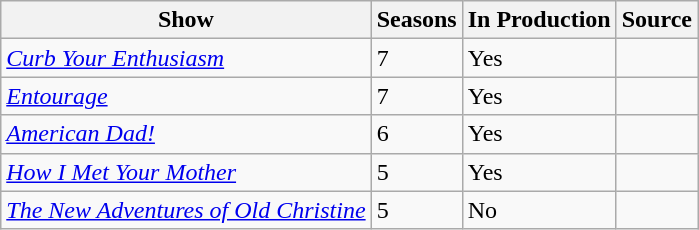<table class="wikitable">
<tr ">
<th>Show</th>
<th>Seasons</th>
<th>In Production</th>
<th>Source</th>
</tr>
<tr>
<td><em><a href='#'>Curb Your Enthusiasm</a></em></td>
<td>7</td>
<td rowspan=>Yes</td>
<td></td>
</tr>
<tr>
<td><em><a href='#'>Entourage</a></em></td>
<td>7</td>
<td rowspan=>Yes</td>
<td></td>
</tr>
<tr>
<td><em><a href='#'>American Dad!</a></em></td>
<td>6</td>
<td rowspan=>Yes</td>
<td></td>
</tr>
<tr>
<td><em><a href='#'>How I Met Your Mother</a></em></td>
<td>5</td>
<td rowspan=>Yes</td>
<td></td>
</tr>
<tr>
<td><em><a href='#'>The New Adventures of Old Christine</a></em></td>
<td>5</td>
<td rowspan=>No</td>
<td></td>
</tr>
</table>
